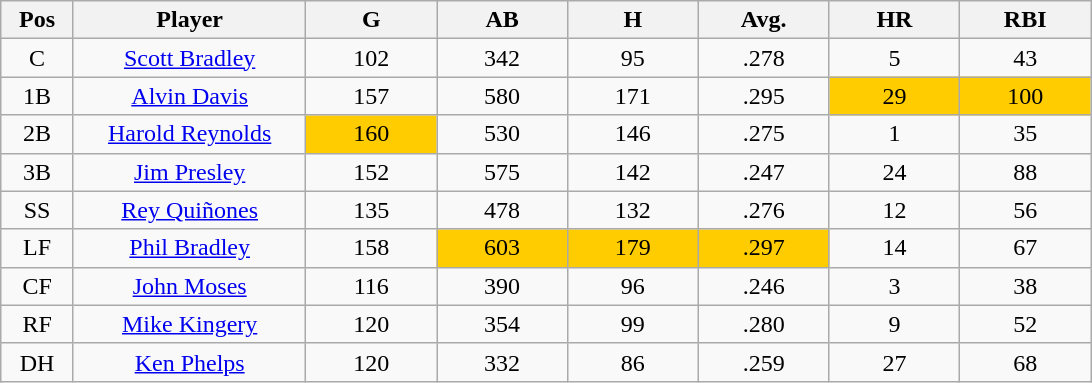<table class="wikitable sortable">
<tr>
<th bgcolor="#DDDDFF" width="5%">Pos</th>
<th bgcolor="#DDDDFF" width="16%">Player</th>
<th bgcolor="#DDDDFF" width="9%">G</th>
<th bgcolor="#DDDDFF" width="9%">AB</th>
<th bgcolor="#DDDDFF" width="9%">H</th>
<th bgcolor="#DDDDFF" width="9%">Avg.</th>
<th bgcolor="#DDDDFF" width="9%">HR</th>
<th bgcolor="#DDDDFF" width="9%">RBI</th>
</tr>
<tr align="center">
<td>C</td>
<td><a href='#'>Scott Bradley</a></td>
<td>102</td>
<td>342</td>
<td>95</td>
<td>.278</td>
<td>5</td>
<td>43</td>
</tr>
<tr align="center">
<td>1B</td>
<td><a href='#'>Alvin Davis</a></td>
<td>157</td>
<td>580</td>
<td>171</td>
<td>.295</td>
<td bgcolor="FFCC00">29</td>
<td bgcolor="FFCC00">100</td>
</tr>
<tr align="center">
<td>2B</td>
<td><a href='#'>Harold Reynolds</a></td>
<td bgcolor="FFCC00">160</td>
<td>530</td>
<td>146</td>
<td>.275</td>
<td>1</td>
<td>35</td>
</tr>
<tr align="center">
<td>3B</td>
<td><a href='#'>Jim Presley</a></td>
<td>152</td>
<td>575</td>
<td>142</td>
<td>.247</td>
<td>24</td>
<td>88</td>
</tr>
<tr align="center">
<td>SS</td>
<td><a href='#'>Rey Quiñones</a></td>
<td>135</td>
<td>478</td>
<td>132</td>
<td>.276</td>
<td>12</td>
<td>56</td>
</tr>
<tr align="center">
<td>LF</td>
<td><a href='#'>Phil Bradley</a></td>
<td>158</td>
<td bgcolor="FFCC00">603</td>
<td bgcolor="FFCC00">179</td>
<td bgcolor="FFCC00">.297</td>
<td>14</td>
<td>67</td>
</tr>
<tr align="center">
<td>CF</td>
<td><a href='#'>John Moses</a></td>
<td>116</td>
<td>390</td>
<td>96</td>
<td>.246</td>
<td>3</td>
<td>38</td>
</tr>
<tr align="center">
<td>RF</td>
<td><a href='#'>Mike Kingery</a></td>
<td>120</td>
<td>354</td>
<td>99</td>
<td>.280</td>
<td>9</td>
<td>52</td>
</tr>
<tr align="center">
<td>DH</td>
<td><a href='#'>Ken Phelps</a></td>
<td>120</td>
<td>332</td>
<td>86</td>
<td>.259</td>
<td>27</td>
<td>68</td>
</tr>
</table>
